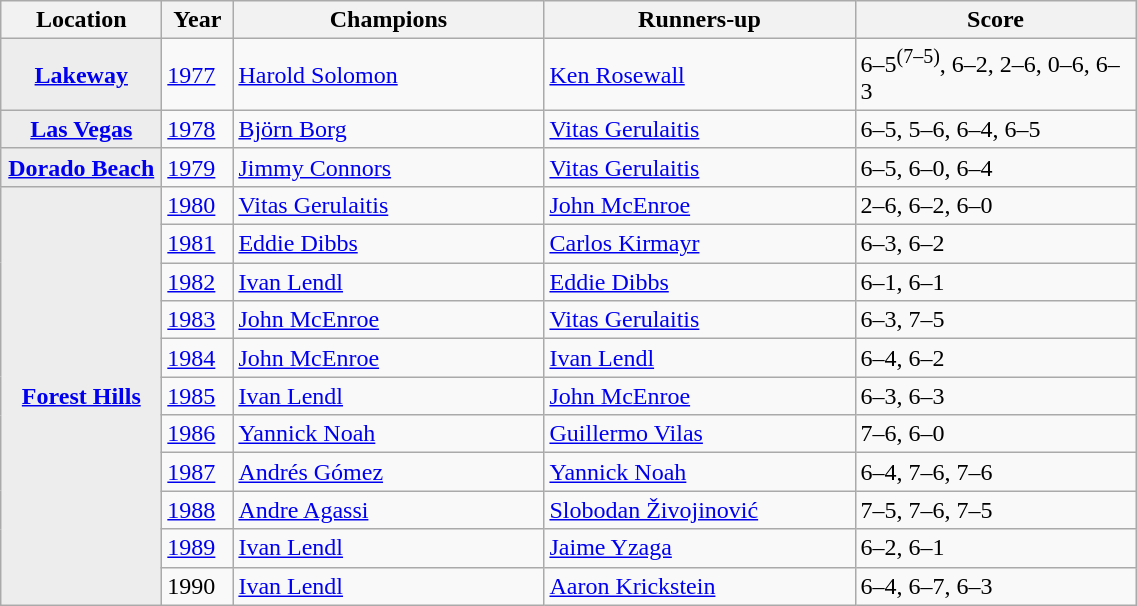<table class="wikitable">
<tr>
<th style="width:100px">Location</th>
<th style="width:40px">Year</th>
<th style="width:200px">Champions</th>
<th style="width:200px">Runners-up</th>
<th style="width:180px" class="unsortable">Score</th>
</tr>
<tr>
<th rowspan="1" style="background:#ededed"><a href='#'>Lakeway</a></th>
<td><a href='#'>1977</a></td>
<td> <a href='#'>Harold Solomon</a></td>
<td> <a href='#'>Ken Rosewall</a></td>
<td>6–5<sup>(7–5)</sup>, 6–2, 2–6, 0–6, 6–3</td>
</tr>
<tr>
<th rowspan="1" style="background:#ededed"><a href='#'>Las Vegas</a></th>
<td><a href='#'>1978</a></td>
<td> <a href='#'>Björn Borg</a></td>
<td> <a href='#'>Vitas Gerulaitis</a></td>
<td>6–5, 5–6, 6–4, 6–5</td>
</tr>
<tr>
<th rowspan="1" style="background:#ededed"><a href='#'>Dorado Beach</a></th>
<td><a href='#'>1979</a></td>
<td> <a href='#'>Jimmy Connors</a></td>
<td> <a href='#'>Vitas Gerulaitis</a></td>
<td>6–5, 6–0, 6–4</td>
</tr>
<tr>
<th rowspan="11" style="background:#ededed"><a href='#'>Forest Hills</a></th>
<td><a href='#'>1980</a></td>
<td> <a href='#'>Vitas Gerulaitis</a></td>
<td> <a href='#'>John McEnroe</a></td>
<td>2–6, 6–2, 6–0</td>
</tr>
<tr>
<td><a href='#'>1981</a></td>
<td> <a href='#'>Eddie Dibbs</a></td>
<td> <a href='#'>Carlos Kirmayr</a></td>
<td>6–3, 6–2</td>
</tr>
<tr>
<td><a href='#'>1982</a></td>
<td> <a href='#'>Ivan Lendl</a></td>
<td> <a href='#'>Eddie Dibbs</a></td>
<td>6–1, 6–1</td>
</tr>
<tr>
<td><a href='#'>1983</a></td>
<td> <a href='#'>John McEnroe</a></td>
<td> <a href='#'>Vitas Gerulaitis</a></td>
<td>6–3, 7–5</td>
</tr>
<tr>
<td><a href='#'>1984</a></td>
<td> <a href='#'>John McEnroe</a> </td>
<td> <a href='#'>Ivan Lendl</a></td>
<td>6–4, 6–2</td>
</tr>
<tr>
<td><a href='#'>1985</a></td>
<td> <a href='#'>Ivan Lendl</a> </td>
<td> <a href='#'>John McEnroe</a></td>
<td>6–3, 6–3</td>
</tr>
<tr>
<td><a href='#'>1986</a></td>
<td> <a href='#'>Yannick Noah</a></td>
<td> <a href='#'>Guillermo Vilas</a></td>
<td>7–6, 6–0</td>
</tr>
<tr>
<td><a href='#'>1987</a></td>
<td> <a href='#'>Andrés Gómez</a></td>
<td> <a href='#'>Yannick Noah</a></td>
<td>6–4, 7–6, 7–6</td>
</tr>
<tr>
<td><a href='#'>1988</a></td>
<td> <a href='#'>Andre Agassi</a></td>
<td> <a href='#'>Slobodan Živojinović</a></td>
<td>7–5, 7–6, 7–5</td>
</tr>
<tr>
<td><a href='#'>1989</a></td>
<td> <a href='#'>Ivan Lendl</a> </td>
<td> <a href='#'>Jaime Yzaga</a></td>
<td>6–2, 6–1</td>
</tr>
<tr>
<td>1990</td>
<td> <a href='#'>Ivan Lendl</a> </td>
<td> <a href='#'>Aaron Krickstein</a></td>
<td>6–4, 6–7, 6–3</td>
</tr>
</table>
